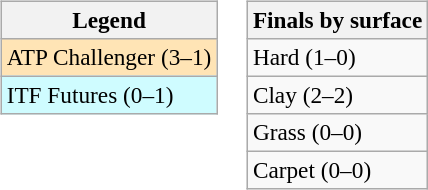<table>
<tr valign=top>
<td><br><table class=wikitable style=font-size:97%>
<tr>
<th>Legend</th>
</tr>
<tr bgcolor=moccasin>
<td>ATP Challenger (3–1)</td>
</tr>
<tr bgcolor=cffcff>
<td>ITF Futures (0–1)</td>
</tr>
</table>
</td>
<td><br><table class=wikitable style=font-size:97%>
<tr>
<th>Finals by surface</th>
</tr>
<tr>
<td>Hard (1–0)</td>
</tr>
<tr>
<td>Clay (2–2)</td>
</tr>
<tr>
<td>Grass (0–0)</td>
</tr>
<tr>
<td>Carpet (0–0)</td>
</tr>
</table>
</td>
</tr>
</table>
